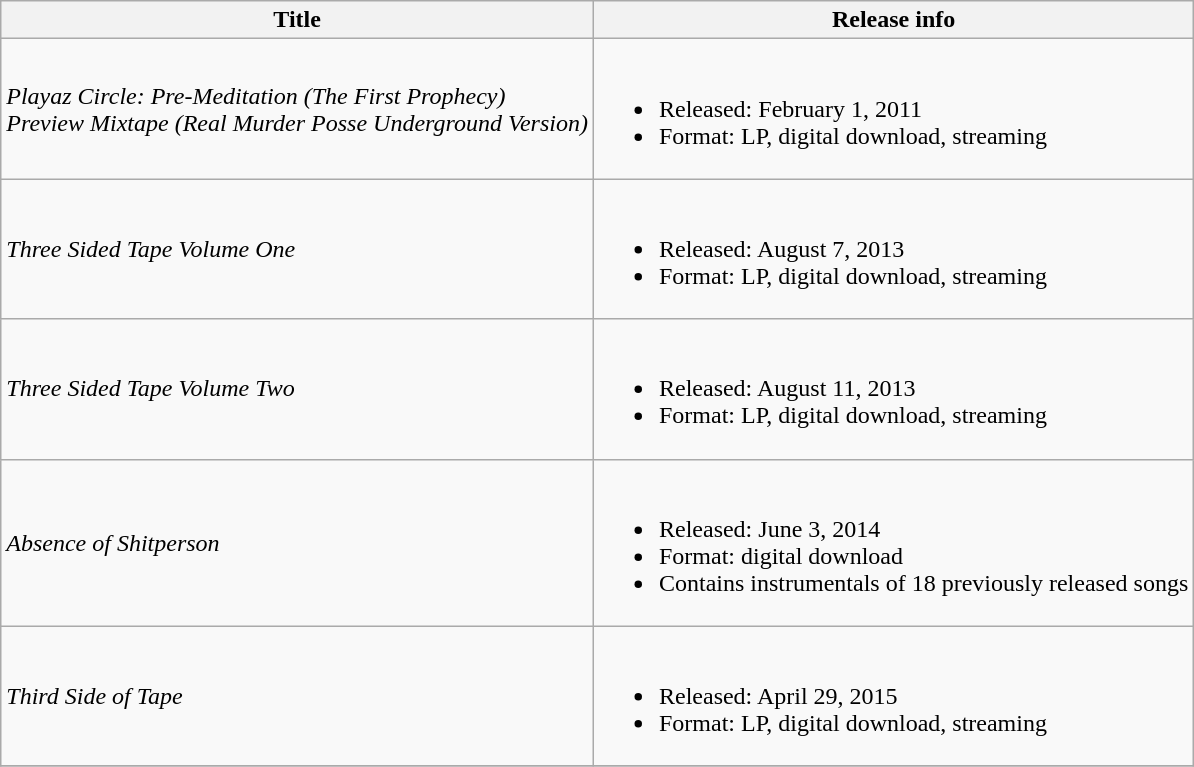<table class="wikitable">
<tr>
<th>Title</th>
<th>Release info</th>
</tr>
<tr>
<td><em>Playaz Circle: Pre-Meditation (The First Prophecy)<br>Preview Mixtape (Real Murder Posse Underground Version)</em></td>
<td><br><ul><li>Released: February 1, 2011</li><li>Format: LP, digital download, streaming</li></ul></td>
</tr>
<tr>
<td><em>Three Sided Tape Volume One</em></td>
<td><br><ul><li>Released: August 7, 2013</li><li>Format: LP, digital download, streaming</li></ul></td>
</tr>
<tr>
<td><em>Three Sided Tape Volume Two</em></td>
<td><br><ul><li>Released: August 11, 2013</li><li>Format: LP, digital download, streaming</li></ul></td>
</tr>
<tr>
<td><em>Absence of Shitperson</em></td>
<td><br><ul><li>Released: June 3, 2014</li><li>Format: digital download</li><li>Contains instrumentals of 18 previously released songs</li></ul></td>
</tr>
<tr>
<td><em>Third Side of Tape</em></td>
<td><br><ul><li>Released: April 29, 2015</li><li>Format: LP, digital download, streaming</li></ul></td>
</tr>
<tr>
</tr>
</table>
